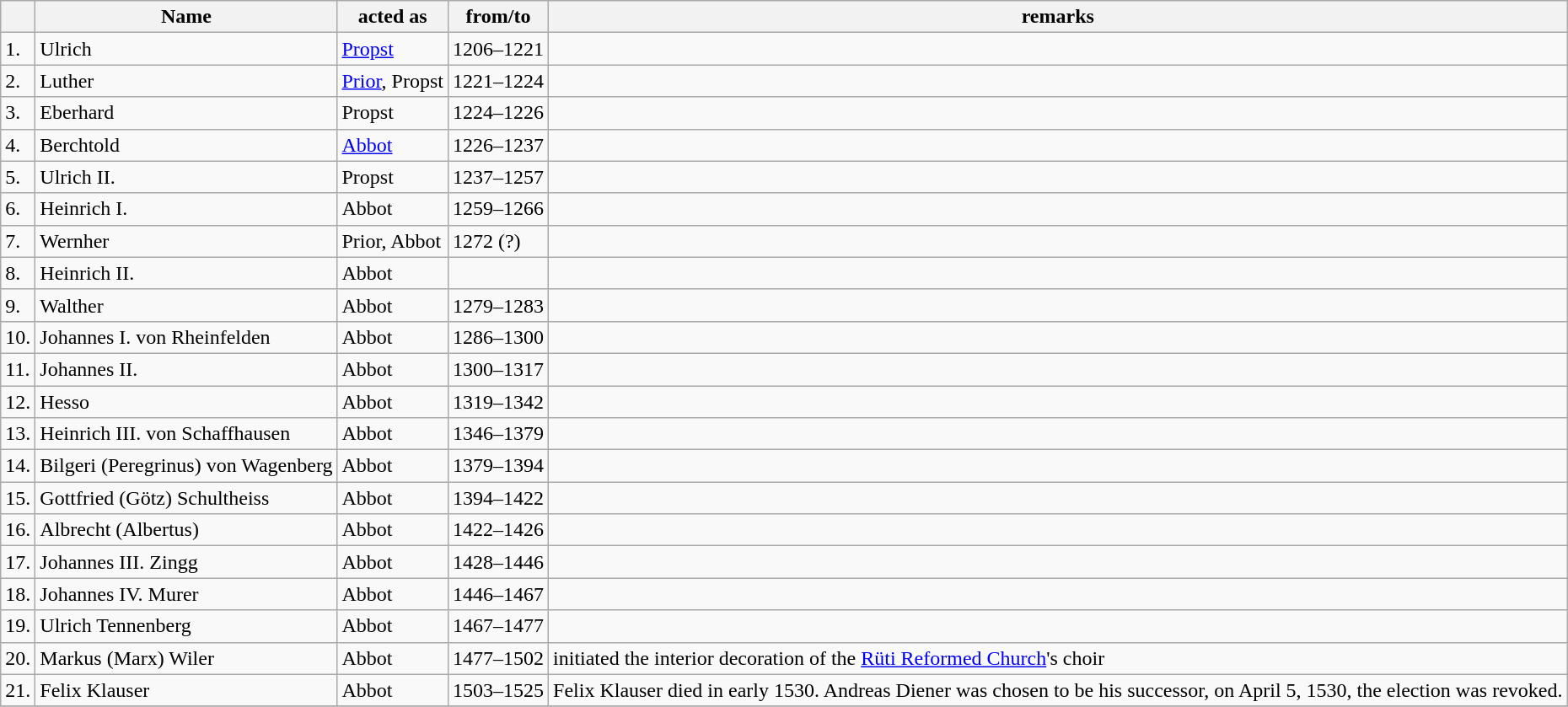<table class="wikitable">
<tr class="hintergrundfarbe5">
<th></th>
<th>Name</th>
<th>acted as</th>
<th>from/to</th>
<th>remarks</th>
</tr>
<tr>
<td>1.</td>
<td>Ulrich</td>
<td><a href='#'>Propst</a></td>
<td>1206–1221</td>
<td></td>
</tr>
<tr>
<td>2.</td>
<td>Luther</td>
<td><a href='#'>Prior</a>, Propst</td>
<td>1221–1224</td>
<td></td>
</tr>
<tr>
<td>3.</td>
<td>Eberhard</td>
<td>Propst</td>
<td>1224–1226</td>
<td></td>
</tr>
<tr>
<td>4.</td>
<td>Berchtold</td>
<td><a href='#'>Abbot</a></td>
<td>1226–1237</td>
<td></td>
</tr>
<tr>
<td>5.</td>
<td>Ulrich II.</td>
<td>Propst</td>
<td>1237–1257</td>
<td></td>
</tr>
<tr>
<td>6.</td>
<td>Heinrich I.</td>
<td>Abbot</td>
<td>1259–1266</td>
<td></td>
</tr>
<tr>
<td>7.</td>
<td>Wernher</td>
<td>Prior, Abbot</td>
<td>1272 (?)</td>
<td></td>
</tr>
<tr>
<td>8.</td>
<td>Heinrich II.</td>
<td>Abbot</td>
<td></td>
<td></td>
</tr>
<tr>
<td>9.</td>
<td>Walther</td>
<td>Abbot</td>
<td>1279–1283</td>
<td></td>
</tr>
<tr>
<td>10.</td>
<td>Johannes I. von Rheinfelden</td>
<td>Abbot</td>
<td>1286–1300</td>
<td></td>
</tr>
<tr>
<td>11.</td>
<td>Johannes II.</td>
<td>Abbot</td>
<td>1300–1317</td>
<td></td>
</tr>
<tr>
<td>12.</td>
<td>Hesso</td>
<td>Abbot</td>
<td>1319–1342</td>
<td></td>
</tr>
<tr>
<td>13.</td>
<td>Heinrich III. von Schaffhausen</td>
<td>Abbot</td>
<td>1346–1379</td>
<td></td>
</tr>
<tr>
<td>14.</td>
<td>Bilgeri (Peregrinus) von Wagenberg</td>
<td>Abbot</td>
<td>1379–1394</td>
<td></td>
</tr>
<tr>
<td>15.</td>
<td>Gottfried (Götz) Schultheiss</td>
<td>Abbot</td>
<td>1394–1422</td>
<td></td>
</tr>
<tr>
<td>16.</td>
<td>Albrecht (Albertus)</td>
<td>Abbot</td>
<td>1422–1426</td>
<td></td>
</tr>
<tr>
<td>17.</td>
<td>Johannes III. Zingg</td>
<td>Abbot</td>
<td>1428–1446</td>
<td></td>
</tr>
<tr>
<td>18.</td>
<td>Johannes IV. Murer</td>
<td>Abbot</td>
<td>1446–1467</td>
<td></td>
</tr>
<tr>
<td>19.</td>
<td>Ulrich Tennenberg</td>
<td>Abbot</td>
<td>1467–1477</td>
<td></td>
</tr>
<tr>
<td>20.</td>
<td>Markus (Marx) Wiler</td>
<td>Abbot</td>
<td>1477–1502</td>
<td>initiated the interior decoration of the <a href='#'>Rüti Reformed Church</a>'s choir</td>
</tr>
<tr>
<td>21.</td>
<td>Felix Klauser</td>
<td>Abbot</td>
<td>1503–1525</td>
<td>Felix Klauser died in early 1530. Andreas Diener was chosen to be his successor, on April 5, 1530, the election was revoked.</td>
</tr>
<tr>
</tr>
</table>
